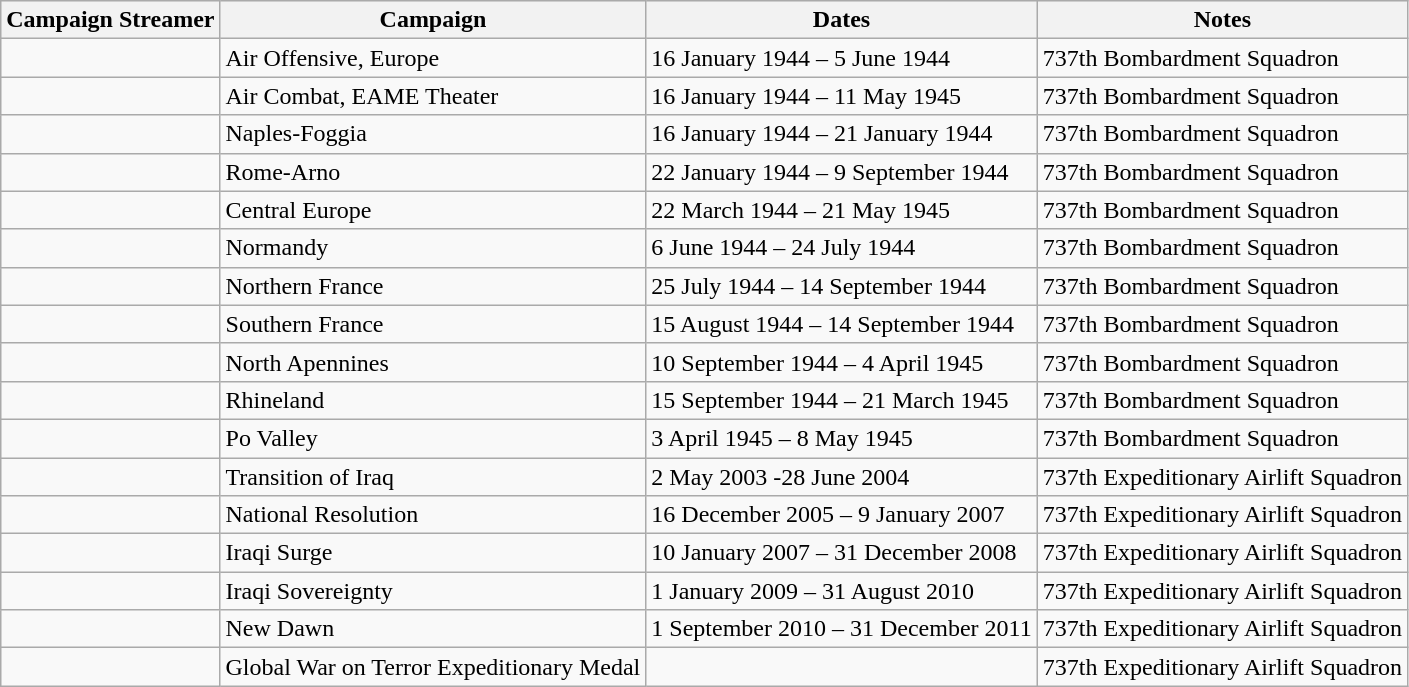<table class="wikitable">
<tr style="background:#efefef;">
<th>Campaign Streamer</th>
<th>Campaign</th>
<th>Dates</th>
<th>Notes</th>
</tr>
<tr>
<td></td>
<td>Air Offensive, Europe</td>
<td>16 January 1944 – 5 June 1944</td>
<td>737th Bombardment Squadron</td>
</tr>
<tr>
<td></td>
<td>Air Combat, EAME Theater</td>
<td>16 January 1944 – 11 May 1945</td>
<td>737th Bombardment Squadron</td>
</tr>
<tr>
<td></td>
<td>Naples-Foggia</td>
<td>16 January 1944 – 21 January 1944</td>
<td>737th Bombardment Squadron</td>
</tr>
<tr>
<td></td>
<td>Rome-Arno</td>
<td>22 January 1944 – 9 September 1944</td>
<td>737th Bombardment Squadron</td>
</tr>
<tr>
<td></td>
<td>Central Europe</td>
<td>22 March 1944 – 21 May 1945</td>
<td>737th Bombardment Squadron</td>
</tr>
<tr>
<td></td>
<td>Normandy</td>
<td>6 June 1944 – 24 July 1944</td>
<td>737th Bombardment Squadron</td>
</tr>
<tr>
<td></td>
<td>Northern France</td>
<td>25 July 1944 – 14 September 1944</td>
<td>737th Bombardment Squadron</td>
</tr>
<tr>
<td></td>
<td>Southern France</td>
<td>15 August 1944 – 14 September 1944</td>
<td>737th Bombardment Squadron</td>
</tr>
<tr>
<td></td>
<td>North Apennines</td>
<td>10 September 1944 – 4 April 1945</td>
<td>737th Bombardment Squadron</td>
</tr>
<tr>
<td></td>
<td>Rhineland</td>
<td>15 September 1944 – 21 March 1945</td>
<td>737th Bombardment Squadron</td>
</tr>
<tr>
<td></td>
<td>Po Valley</td>
<td>3 April 1945 – 8 May 1945</td>
<td>737th Bombardment Squadron</td>
</tr>
<tr>
<td></td>
<td>Transition of Iraq</td>
<td>2 May 2003 -28 June 2004</td>
<td>737th Expeditionary Airlift Squadron</td>
</tr>
<tr>
<td></td>
<td>National Resolution</td>
<td>16 December 2005 – 9 January 2007</td>
<td>737th Expeditionary Airlift Squadron</td>
</tr>
<tr>
<td></td>
<td>Iraqi Surge</td>
<td>10 January 2007 – 31 December 2008</td>
<td>737th Expeditionary Airlift Squadron</td>
</tr>
<tr>
<td></td>
<td>Iraqi Sovereignty</td>
<td>1 January 2009 – 31 August 2010</td>
<td>737th Expeditionary Airlift Squadron</td>
</tr>
<tr>
<td></td>
<td>New Dawn</td>
<td>1 September 2010 – 31 December 2011</td>
<td>737th Expeditionary Airlift Squadron</td>
</tr>
<tr>
<td></td>
<td>Global War on Terror Expeditionary Medal</td>
<td></td>
<td>737th Expeditionary Airlift Squadron</td>
</tr>
</table>
